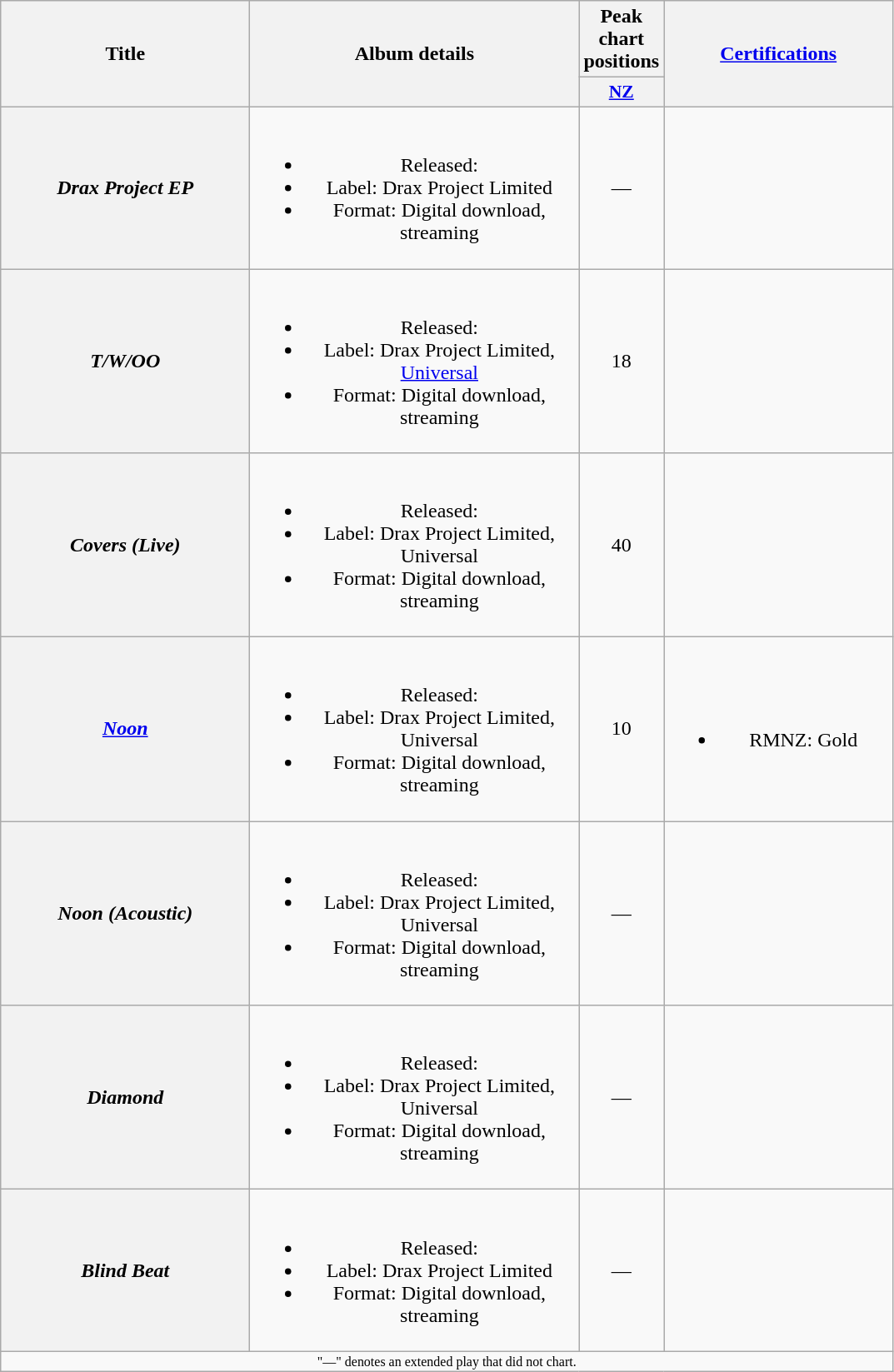<table class="wikitable plainrowheaders" style="text-align:center;">
<tr>
<th scope="col" rowspan="2" style="width:12em;">Title</th>
<th scope="col" rowspan="2" style="width:16em;">Album details</th>
<th scope="col" colspan="1">Peak chart positions</th>
<th scope="col" rowspan="2" style="width:11em;"><a href='#'>Certifications</a></th>
</tr>
<tr>
<th scope="col" style="width:3em;font-size:90%;"><a href='#'>NZ</a><br></th>
</tr>
<tr>
<th scope="row"><em>Drax Project EP</em></th>
<td><br><ul><li>Released: </li><li>Label: Drax Project Limited</li><li>Format: Digital download, streaming</li></ul></td>
<td>—</td>
<td></td>
</tr>
<tr>
<th scope="row"><em>T/W/OO</em></th>
<td><br><ul><li>Released: </li><li>Label: Drax Project Limited, <a href='#'>Universal</a></li><li>Format: Digital download, streaming</li></ul></td>
<td>18</td>
<td></td>
</tr>
<tr>
<th scope="row"><em>Covers (Live)</em></th>
<td><br><ul><li>Released: </li><li>Label: Drax Project Limited, Universal</li><li>Format: Digital download, streaming</li></ul></td>
<td>40</td>
<td></td>
</tr>
<tr>
<th scope="row"><em><a href='#'>Noon</a></em></th>
<td><br><ul><li>Released: </li><li>Label: Drax Project Limited, Universal</li><li>Format: Digital download, streaming</li></ul></td>
<td>10</td>
<td><br><ul><li>RMNZ: Gold</li></ul></td>
</tr>
<tr>
<th scope="row"><em>Noon (Acoustic)</em></th>
<td><br><ul><li>Released: </li><li>Label: Drax Project Limited, Universal</li><li>Format: Digital download, streaming</li></ul></td>
<td>—</td>
<td></td>
</tr>
<tr>
<th scope="row"><em>Diamond</em></th>
<td><br><ul><li>Released: </li><li>Label: Drax Project Limited, Universal</li><li>Format: Digital download, streaming</li></ul></td>
<td>—</td>
<td></td>
</tr>
<tr>
<th scope="row"><em>Blind Beat</em></th>
<td><br><ul><li>Released: </li><li>Label: Drax Project Limited</li><li>Format: Digital download, streaming</li></ul></td>
<td>—</td>
<td></td>
</tr>
<tr>
<td colspan="4" style="text-align:center; font-size:8pt;">"—" denotes an extended play that did not chart.</td>
</tr>
</table>
